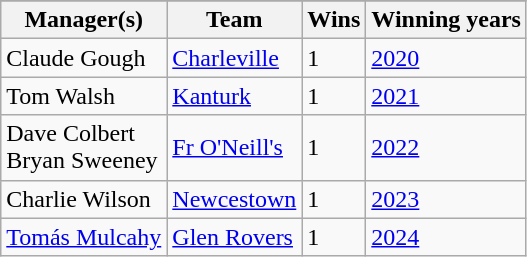<table class="wikitable">
<tr>
</tr>
<tr>
<th>Manager(s)</th>
<th>Team</th>
<th>Wins</th>
<th>Winning years</th>
</tr>
<tr>
<td>Claude Gough</td>
<td style="text-align:left"><a href='#'>Charleville</a></td>
<td style="text-align:left;">1</td>
<td><a href='#'>2020</a></td>
</tr>
<tr>
<td>Tom Walsh</td>
<td style="text-align:left"><a href='#'>Kanturk</a></td>
<td style="text-align:left;">1</td>
<td><a href='#'>2021</a></td>
</tr>
<tr>
<td>Dave Colbert<br>Bryan Sweeney</td>
<td style="text-align:left"><a href='#'>Fr O'Neill's</a></td>
<td style="text-align:left;">1</td>
<td><a href='#'>2022</a></td>
</tr>
<tr>
<td>Charlie Wilson</td>
<td style="text-align:left"><a href='#'>Newcestown</a></td>
<td style="text-align:left;">1</td>
<td><a href='#'>2023</a></td>
</tr>
<tr>
<td><a href='#'>Tomás Mulcahy</a></td>
<td style="text-align:left"><a href='#'>Glen Rovers</a></td>
<td style="text-align:left;">1</td>
<td><a href='#'>2024</a></td>
</tr>
</table>
